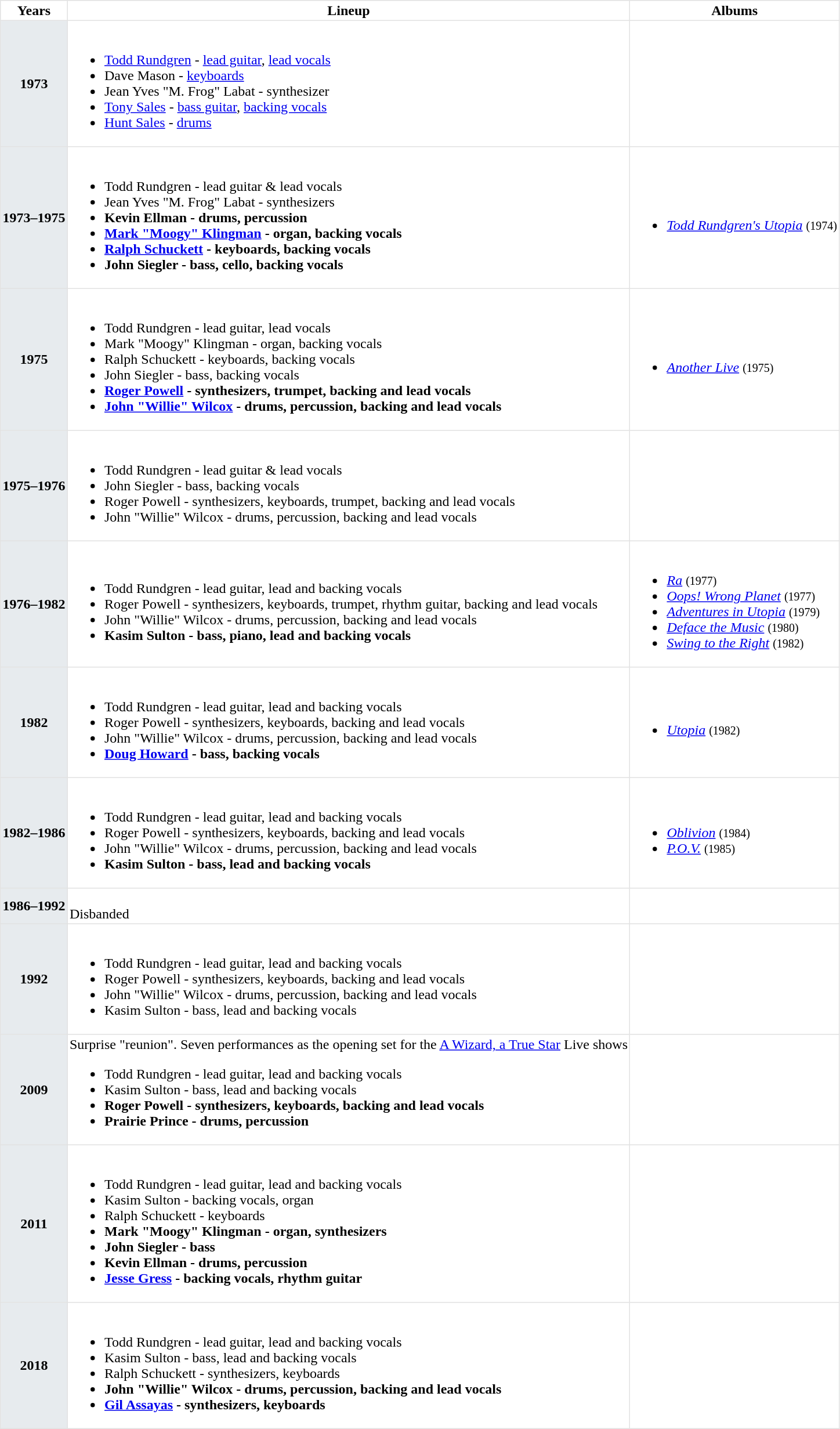<table class="toccolours" border=1 cellpadding=2 cellspacing=2 style="float: lleft; margin: 0 0 1em 1em; border-collapse: collapse; border: 1px solid #E2E2E2;">
<tr>
<th>Years</th>
<th>Lineup</th>
<th>Albums</th>
</tr>
<tr>
<th bgcolor="#E7EBEE">1973</th>
<td><br><ul><li><a href='#'>Todd Rundgren</a> - <a href='#'>lead guitar</a>, <a href='#'>lead vocals</a></li><li>Dave Mason - <a href='#'>keyboards</a></li><li>Jean Yves "M. Frog" Labat - synthesizer</li><li><a href='#'>Tony Sales</a> - <a href='#'>bass guitar</a>, <a href='#'>backing vocals</a></li><li><a href='#'>Hunt Sales</a> - <a href='#'>drums</a></li></ul></td>
</tr>
<tr>
<th bgcolor="#E7EBEE">1973–1975</th>
<td><br><ul><li>Todd Rundgren - lead guitar & lead vocals</li><li>Jean Yves "M. Frog" Labat - synthesizers</li><li><strong>Kevin Ellman - drums, percussion</strong></li><li><strong><a href='#'>Mark "Moogy" Klingman</a> - organ, backing vocals</strong></li><li><strong><a href='#'>Ralph Schuckett</a> - keyboards, backing vocals</strong></li><li><strong>John Siegler - bass, cello, backing vocals</strong></li></ul></td>
<td><br><ul><li><em><a href='#'>Todd Rundgren's Utopia</a></em> <small>(1974)</small></li></ul></td>
</tr>
<tr>
<th bgcolor="#E7EBEE">1975</th>
<td><br><ul><li>Todd Rundgren - lead guitar, lead vocals</li><li>Mark "Moogy" Klingman - organ, backing vocals</li><li>Ralph Schuckett - keyboards, backing vocals</li><li>John Siegler - bass, backing vocals</li><li><strong><a href='#'>Roger Powell</a> - synthesizers, trumpet, backing and lead vocals</strong></li><li><strong><a href='#'>John "Willie" Wilcox</a> - drums, percussion, backing and lead vocals</strong></li></ul></td>
<td><br><ul><li><em><a href='#'>Another Live</a></em> <small>(1975)</small></li></ul></td>
</tr>
<tr>
<th bgcolor="#E7EBEE">1975–1976</th>
<td><br><ul><li>Todd Rundgren - lead guitar & lead vocals</li><li>John Siegler - bass, backing vocals</li><li>Roger Powell - synthesizers, keyboards, trumpet, backing and lead vocals</li><li>John "Willie" Wilcox - drums, percussion, backing and lead vocals</li></ul></td>
<td></td>
</tr>
<tr>
<th bgcolor="#E7EBEE">1976–1982</th>
<td><br><ul><li>Todd Rundgren - lead guitar, lead and backing vocals</li><li>Roger Powell - synthesizers, keyboards, trumpet, rhythm guitar, backing and lead vocals</li><li>John "Willie" Wilcox - drums, percussion, backing and lead vocals</li><li><strong>Kasim Sulton - bass, piano, lead and backing vocals</strong></li></ul></td>
<td><br><ul><li><em><a href='#'>Ra</a></em> <small>(1977)</small></li><li><em><a href='#'>Oops! Wrong Planet</a></em> <small>(1977)</small></li><li><em><a href='#'>Adventures in Utopia</a></em> <small>(1979)</small></li><li><em><a href='#'>Deface the Music</a></em> <small>(1980)</small></li><li><em><a href='#'>Swing to the Right</a></em> <small>(1982)</small></li></ul></td>
</tr>
<tr>
<th bgcolor="#E7EBEE">1982</th>
<td><br><ul><li>Todd Rundgren - lead guitar, lead and backing vocals</li><li>Roger Powell - synthesizers, keyboards, backing and lead vocals</li><li>John "Willie" Wilcox - drums, percussion, backing and lead vocals</li><li><strong><a href='#'>Doug Howard</a> - bass, backing vocals</strong></li></ul></td>
<td><br><ul><li><em><a href='#'>Utopia</a></em> <small>(1982)</small></li></ul></td>
</tr>
<tr>
<th bgcolor="#E7EBEE">1982–1986</th>
<td><br><ul><li>Todd Rundgren - lead guitar, lead and backing vocals</li><li>Roger Powell - synthesizers, keyboards, backing and lead vocals</li><li>John "Willie" Wilcox - drums, percussion, backing and lead vocals</li><li><strong>Kasim Sulton - bass, lead and backing vocals</strong></li></ul></td>
<td><br><ul><li><em><a href='#'>Oblivion</a></em> <small>(1984)</small></li><li><em><a href='#'>P.O.V.</a></em> <small>(1985)</small></li></ul></td>
</tr>
<tr>
<th bgcolor="#E7EBEE">1986–1992</th>
<td><br>Disbanded</td>
<td></td>
</tr>
<tr>
<th bgcolor="#E7EBEE">1992</th>
<td><br><ul><li>Todd Rundgren - lead guitar, lead and backing vocals</li><li>Roger Powell - synthesizers, keyboards, backing and lead vocals</li><li>John "Willie" Wilcox - drums, percussion, backing and lead vocals</li><li>Kasim Sulton - bass, lead and backing vocals</li></ul></td>
<td></td>
</tr>
<tr>
<th bgcolor="#E7EBEE">2009</th>
<td>Surprise "reunion". Seven performances as the opening set for the <a href='#'>A Wizard, a True Star</a> Live shows<br><ul><li>Todd Rundgren - lead guitar, lead and backing vocals</li><li>Kasim Sulton - bass, lead and backing vocals</li><li><strong>Roger Powell - synthesizers, keyboards, backing and lead vocals</strong></li><li><strong>Prairie Prince - drums, percussion</strong></li></ul></td>
<td></td>
</tr>
<tr>
<th bgcolor="#E7EBEE">2011</th>
<td><br><ul><li>Todd Rundgren - lead guitar, lead and backing vocals</li><li>Kasim Sulton - backing vocals, organ </li><li>Ralph Schuckett - keyboards</li><li><strong>Mark "Moogy" Klingman - organ, synthesizers</strong></li><li><strong>John Siegler - bass</strong></li><li><strong>Kevin Ellman - drums, percussion</strong></li><li><strong><a href='#'>Jesse Gress</a> - backing vocals, rhythm guitar</strong></li></ul></td>
<td></td>
</tr>
<tr>
<th bgcolor="#E7EBEE">2018</th>
<td><br><ul><li>Todd Rundgren - lead guitar, lead and backing vocals</li><li>Kasim Sulton - bass, lead and backing vocals</li><li>Ralph Schuckett - synthesizers, keyboards </li><li><strong>John "Willie" Wilcox - drums, percussion, backing and lead vocals</strong></li><li><strong><a href='#'>Gil Assayas</a> - synthesizers, keyboards </strong></li></ul></td>
<td></td>
</tr>
</table>
